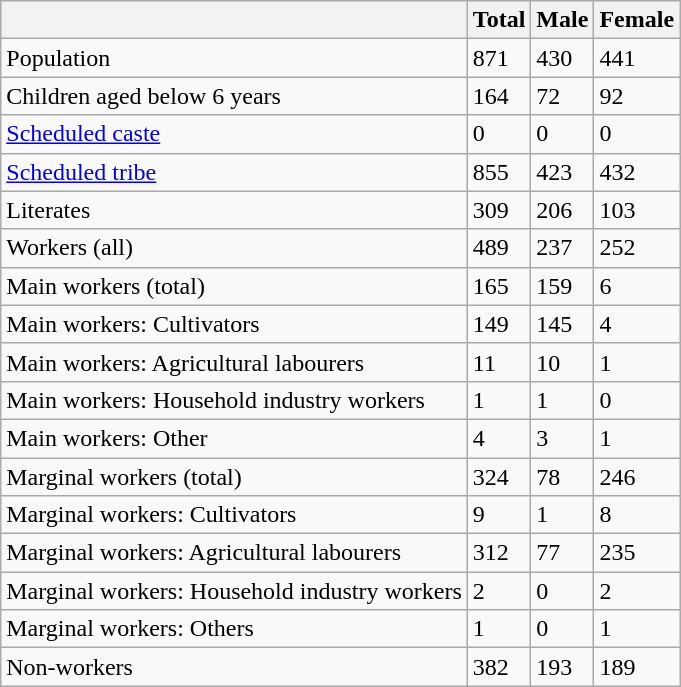<table class="wikitable sortable">
<tr>
<th></th>
<th>Total</th>
<th>Male</th>
<th>Female</th>
</tr>
<tr>
<td>Population</td>
<td>871</td>
<td>430</td>
<td>441</td>
</tr>
<tr>
<td>Children aged below 6 years</td>
<td>164</td>
<td>72</td>
<td>92</td>
</tr>
<tr>
<td><a href='#'>Scheduled caste</a></td>
<td>0</td>
<td>0</td>
<td>0</td>
</tr>
<tr>
<td><a href='#'>Scheduled tribe</a></td>
<td>855</td>
<td>423</td>
<td>432</td>
</tr>
<tr>
<td>Literates</td>
<td>309</td>
<td>206</td>
<td>103</td>
</tr>
<tr>
<td>Workers (all)</td>
<td>489</td>
<td>237</td>
<td>252</td>
</tr>
<tr>
<td>Main workers (total)</td>
<td>165</td>
<td>159</td>
<td>6</td>
</tr>
<tr>
<td>Main workers: Cultivators</td>
<td>149</td>
<td>145</td>
<td>4</td>
</tr>
<tr>
<td>Main workers: Agricultural labourers</td>
<td>11</td>
<td>10</td>
<td>1</td>
</tr>
<tr>
<td>Main workers: Household industry workers</td>
<td>1</td>
<td>1</td>
<td>0</td>
</tr>
<tr>
<td>Main workers: Other</td>
<td>4</td>
<td>3</td>
<td>1</td>
</tr>
<tr>
<td>Marginal workers (total)</td>
<td>324</td>
<td>78</td>
<td>246</td>
</tr>
<tr>
<td>Marginal workers: Cultivators</td>
<td>9</td>
<td>1</td>
<td>8</td>
</tr>
<tr>
<td>Marginal workers: Agricultural labourers</td>
<td>312</td>
<td>77</td>
<td>235</td>
</tr>
<tr>
<td>Marginal workers: Household industry workers</td>
<td>2</td>
<td>0</td>
<td>2</td>
</tr>
<tr>
<td>Marginal workers: Others</td>
<td>1</td>
<td>0</td>
<td>1</td>
</tr>
<tr>
<td>Non-workers</td>
<td>382</td>
<td>193</td>
<td>189</td>
</tr>
</table>
